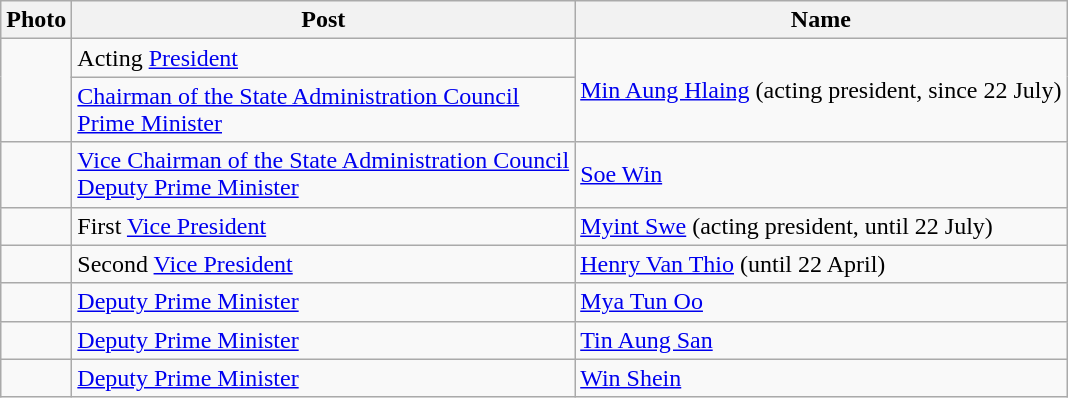<table class=wikitable>
<tr>
<th>Photo</th>
<th>Post</th>
<th>Name</th>
</tr>
<tr>
<td rowspan = "2"></td>
<td>Acting <a href='#'>President</a></td>
<td rowspan = "2"><a href='#'>Min Aung Hlaing</a> (acting president, since 22 July)</td>
</tr>
<tr>
<td><a href='#'>Chairman of the State Administration Council</a><br><a href='#'>Prime Minister</a></td>
</tr>
<tr>
<td></td>
<td><a href='#'>Vice Chairman of the State Administration Council</a><br><a href='#'>Deputy Prime Minister</a></td>
<td><a href='#'>Soe Win</a></td>
</tr>
<tr>
<td></td>
<td>First <a href='#'>Vice President</a></td>
<td><a href='#'>Myint Swe</a> (acting president, until 22 July)</td>
</tr>
<tr>
<td></td>
<td>Second <a href='#'>Vice President</a></td>
<td><a href='#'>Henry Van Thio</a> (until 22 April)</td>
</tr>
<tr>
<td></td>
<td><a href='#'>Deputy Prime Minister</a></td>
<td><a href='#'>Mya Tun Oo</a></td>
</tr>
<tr>
<td></td>
<td><a href='#'>Deputy Prime Minister</a></td>
<td><a href='#'>Tin Aung San</a></td>
</tr>
<tr>
<td></td>
<td><a href='#'>Deputy Prime Minister</a></td>
<td><a href='#'>Win Shein</a></td>
</tr>
</table>
